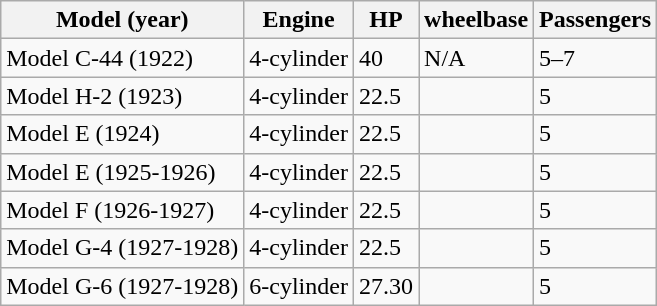<table class="wikitable floatright" |style="width:25em;font-size:90%;">
<tr>
<th>Model (year)</th>
<th>Engine</th>
<th>HP</th>
<th>wheelbase</th>
<th>Passengers</th>
</tr>
<tr>
<td>Model C-44 (1922)</td>
<td>4-cylinder</td>
<td>40</td>
<td>N/A</td>
<td>5–7</td>
</tr>
<tr>
<td>Model H-2 (1923)</td>
<td>4-cylinder</td>
<td>22.5</td>
<td></td>
<td>5</td>
</tr>
<tr>
<td>Model E (1924)</td>
<td>4-cylinder</td>
<td>22.5</td>
<td></td>
<td>5</td>
</tr>
<tr>
<td>Model E (1925-1926)</td>
<td>4-cylinder</td>
<td>22.5</td>
<td></td>
<td>5</td>
</tr>
<tr>
<td>Model F (1926-1927)</td>
<td>4-cylinder</td>
<td>22.5</td>
<td></td>
<td>5</td>
</tr>
<tr>
<td>Model G-4 (1927-1928)</td>
<td>4-cylinder</td>
<td>22.5</td>
<td></td>
<td>5</td>
</tr>
<tr>
<td>Model G-6 (1927-1928)</td>
<td>6-cylinder</td>
<td>27.30</td>
<td></td>
<td>5</td>
</tr>
</table>
